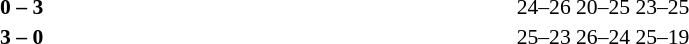<table width=100% cellspacing=1>
<tr>
<th width=20%></th>
<th width=12%></th>
<th width=20%></th>
<th width=33%></th>
<td></td>
</tr>
<tr style=font-size:90%>
<td align=right></td>
<td align=center><strong>0 – 3</strong></td>
<td><strong></strong></td>
<td>24–26 20–25 23–25</td>
<td></td>
</tr>
<tr style=font-size:90%>
<td align=right><strong></strong></td>
<td align=center><strong>3 – 0</strong></td>
<td></td>
<td>25–23 26–24 25–19</td>
</tr>
</table>
